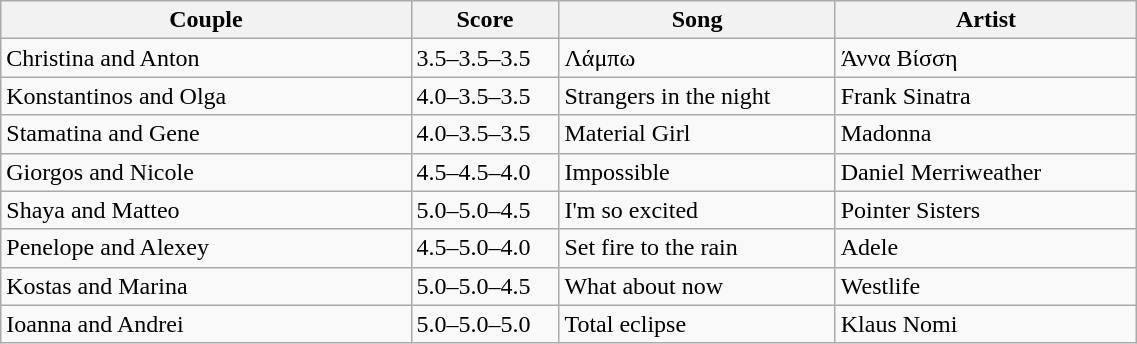<table class="wikitable" style="width:60%;">
<tr>
<th style="width:15%;">Couple</th>
<th style="width:5%;">Score</th>
<th style="width:10%;">Song</th>
<th style="width:10%;">Artist</th>
</tr>
<tr>
<td>Christina and Anton</td>
<td>3.5–3.5–3.5</td>
<td>Λάμπω</td>
<td>Άννα Βίσση</td>
</tr>
<tr>
<td>Konstantinos and Olga</td>
<td>4.0–3.5–3.5</td>
<td>Strangers in the night</td>
<td>Frank Sinatra</td>
</tr>
<tr>
<td>Stamatina and Gene</td>
<td>4.0–3.5–3.5</td>
<td>Material Girl</td>
<td>Madonna</td>
</tr>
<tr>
<td>Giorgos and Nicole</td>
<td>4.5–4.5–4.0</td>
<td>Impossible</td>
<td>Daniel Merriweather</td>
</tr>
<tr>
<td>Shaya and Matteo</td>
<td>5.0–5.0–4.5</td>
<td>I'm so excited</td>
<td>Pointer Sisters</td>
</tr>
<tr>
<td>Penelope and Alexey</td>
<td>4.5–5.0–4.0</td>
<td>Set fire to the rain</td>
<td>Adele</td>
</tr>
<tr>
<td>Kostas and Marina</td>
<td>5.0–5.0–4.5</td>
<td>What about now</td>
<td>Westlife</td>
</tr>
<tr>
<td>Ioanna and Andrei</td>
<td>5.0–5.0–5.0</td>
<td>Total eclipse</td>
<td>Klaus Nomi</td>
</tr>
</table>
